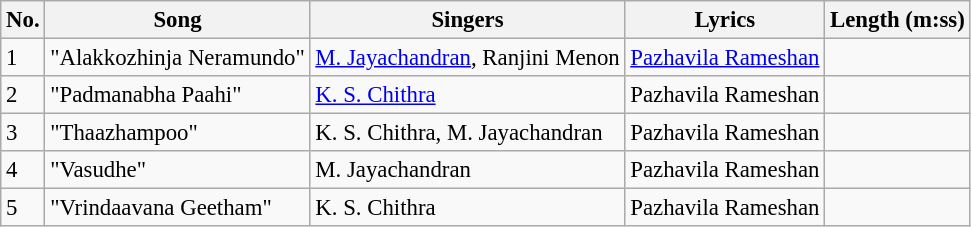<table class="wikitable" style="font-size:95%;">
<tr>
<th>No.</th>
<th>Song</th>
<th>Singers</th>
<th>Lyrics</th>
<th>Length (m:ss)</th>
</tr>
<tr>
<td>1</td>
<td>"Alakkozhinja Neramundo"</td>
<td><a href='#'>M. Jayachandran</a>, Ranjini Menon</td>
<td><a href='#'>Pazhavila Rameshan</a></td>
<td></td>
</tr>
<tr>
<td>2</td>
<td>"Padmanabha Paahi"</td>
<td><a href='#'>K. S. Chithra</a></td>
<td>Pazhavila Rameshan</td>
<td></td>
</tr>
<tr>
<td>3</td>
<td>"Thaazhampoo"</td>
<td>K. S. Chithra, M. Jayachandran</td>
<td>Pazhavila Rameshan</td>
<td></td>
</tr>
<tr>
<td>4</td>
<td>"Vasudhe"</td>
<td>M. Jayachandran</td>
<td>Pazhavila Rameshan</td>
<td></td>
</tr>
<tr>
<td>5</td>
<td>"Vrindaavana Geetham"</td>
<td>K. S. Chithra</td>
<td>Pazhavila Rameshan</td>
<td></td>
</tr>
</table>
